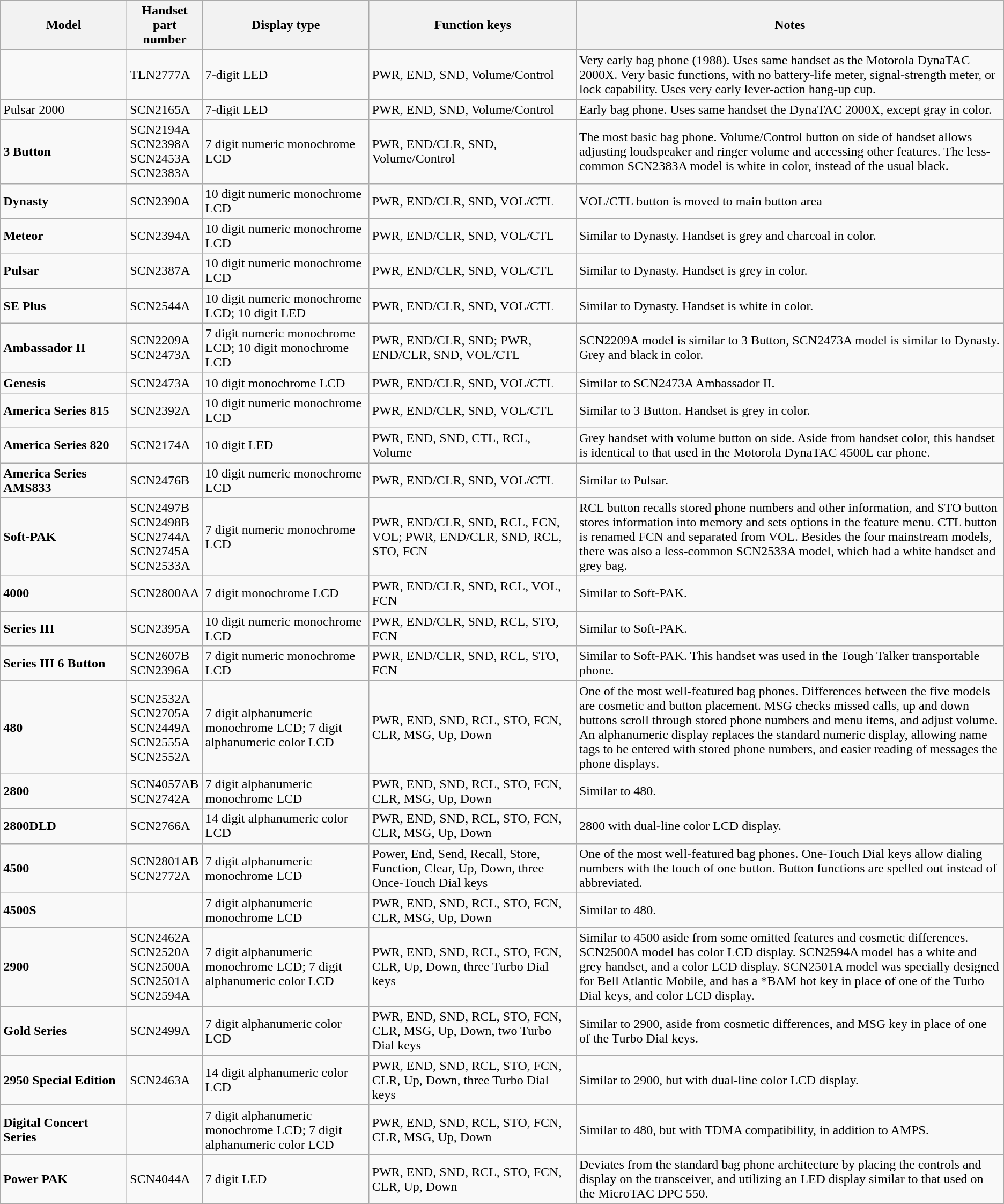<table class="wikitable">
<tr>
<th style="width: 150px;">Model</th>
<th style="width: 80px;">Handset part number</th>
<th style="width: 200px;">Display type</th>
<th style="width: 250px;">Function keys</th>
<th>Notes</th>
</tr>
<tr>
<td></td>
<td>TLN2777A</td>
<td>7-digit LED</td>
<td>PWR, END, SND, Volume/Control</td>
<td>Very early bag phone (1988). Uses same handset as the Motorola DynaTAC 2000X. Very basic functions, with no battery-life meter, signal-strength meter, or lock capability. Uses very early lever-action hang-up cup.</td>
</tr>
<tr>
<td>Pulsar 2000</td>
<td>SCN2165A</td>
<td>7-digit LED</td>
<td>PWR, END, SND, Volume/Control</td>
<td>Early bag phone. Uses same handset the DynaTAC 2000X, except gray in color.</td>
</tr>
<tr>
<td><strong>3 Button</strong></td>
<td>SCN2194A SCN2398A SCN2453A SCN2383A</td>
<td>7 digit numeric monochrome LCD</td>
<td>PWR, END/CLR, SND, Volume/Control</td>
<td>The most basic bag phone. Volume/Control button on side of handset allows adjusting loudspeaker and ringer volume and accessing other features. The less-common SCN2383A model is white in color, instead of the usual black.</td>
</tr>
<tr>
<td><strong>Dynasty</strong></td>
<td>SCN2390A</td>
<td>10 digit numeric monochrome LCD</td>
<td>PWR, END/CLR, SND, VOL/CTL</td>
<td>VOL/CTL button is moved to main button area</td>
</tr>
<tr>
<td><strong>Meteor</strong></td>
<td>SCN2394A</td>
<td>10 digit numeric monochrome LCD</td>
<td>PWR, END/CLR, SND, VOL/CTL</td>
<td>Similar to Dynasty. Handset is grey and charcoal in color.</td>
</tr>
<tr>
<td><strong>Pulsar</strong></td>
<td>SCN2387A</td>
<td>10 digit numeric monochrome LCD</td>
<td>PWR, END/CLR, SND, VOL/CTL</td>
<td>Similar to Dynasty. Handset is grey in color.</td>
</tr>
<tr>
<td><strong>SE Plus</strong></td>
<td>SCN2544A</td>
<td>10 digit numeric monochrome LCD; 10 digit LED</td>
<td>PWR, END/CLR, SND, VOL/CTL</td>
<td>Similar to Dynasty. Handset is white in color.</td>
</tr>
<tr>
<td><strong>Ambassador II</strong></td>
<td>SCN2209A SCN2473A</td>
<td>7 digit numeric monochrome LCD; 10 digit monochrome LCD</td>
<td>PWR, END/CLR, SND; PWR, END/CLR, SND, VOL/CTL</td>
<td>SCN2209A model is similar to 3 Button, SCN2473A model is similar to Dynasty. Grey and black in color.</td>
</tr>
<tr>
<td><strong>Genesis</strong></td>
<td>SCN2473A</td>
<td>10 digit monochrome LCD</td>
<td>PWR, END/CLR, SND, VOL/CTL</td>
<td>Similar to SCN2473A Ambassador II.</td>
</tr>
<tr>
<td><strong>America Series 815</strong></td>
<td>SCN2392A</td>
<td>10 digit numeric monochrome LCD</td>
<td>PWR, END/CLR, SND, VOL/CTL</td>
<td>Similar to 3 Button. Handset is grey in color.</td>
</tr>
<tr>
<td><strong>America Series 820</strong></td>
<td>SCN2174A</td>
<td>10 digit LED</td>
<td>PWR, END, SND, CTL, RCL, Volume</td>
<td>Grey handset with volume button on side. Aside from handset color, this handset is identical to that used in the Motorola DynaTAC 4500L car phone.</td>
</tr>
<tr>
<td><strong>America Series AMS833</strong></td>
<td>SCN2476B</td>
<td>10 digit numeric monochrome LCD</td>
<td>PWR, END/CLR, SND, VOL/CTL</td>
<td>Similar to Pulsar.</td>
</tr>
<tr>
<td><strong>Soft-PAK</strong></td>
<td>SCN2497B SCN2498B SCN2744A SCN2745A SCN2533A</td>
<td>7 digit numeric monochrome LCD</td>
<td>PWR, END/CLR, SND, RCL, FCN, VOL; PWR, END/CLR, SND, RCL, STO, FCN</td>
<td>RCL button recalls stored phone numbers and other information, and STO button stores information into memory and sets options in the feature menu. CTL button is renamed FCN and separated from VOL. Besides the four mainstream models, there was also a less-common SCN2533A model, which had a white handset and grey bag.</td>
</tr>
<tr>
<td><strong>4000</strong></td>
<td>SCN2800AA</td>
<td>7 digit monochrome LCD</td>
<td>PWR, END/CLR, SND, RCL, VOL, FCN</td>
<td>Similar to Soft-PAK.</td>
</tr>
<tr>
<td><strong>Series III</strong></td>
<td>SCN2395A</td>
<td>10 digit numeric monochrome LCD</td>
<td>PWR, END/CLR, SND, RCL, STO, FCN</td>
<td>Similar to Soft-PAK.</td>
</tr>
<tr>
<td><strong>Series III 6 Button</strong></td>
<td>SCN2607B SCN2396A</td>
<td>7 digit numeric monochrome LCD</td>
<td>PWR, END/CLR, SND, RCL, STO, FCN</td>
<td>Similar to Soft-PAK. This handset was used in the Tough Talker transportable phone.</td>
</tr>
<tr>
<td><strong>480</strong></td>
<td>SCN2532A SCN2705A SCN2449A SCN2555A SCN2552A</td>
<td>7 digit alphanumeric monochrome LCD; 7 digit alphanumeric color LCD</td>
<td>PWR, END, SND, RCL, STO, FCN, CLR, MSG, Up, Down</td>
<td>One of the most well-featured bag phones. Differences between the five models are cosmetic and button placement. MSG checks missed calls, up and down buttons scroll through stored phone numbers and menu items, and adjust volume. An alphanumeric display replaces the standard numeric display, allowing name tags to be entered with stored phone numbers, and easier reading of messages the phone displays.</td>
</tr>
<tr>
<td><strong>2800</strong></td>
<td>SCN4057AB SCN2742A</td>
<td>7 digit alphanumeric monochrome LCD</td>
<td>PWR, END, SND, RCL, STO, FCN, CLR, MSG, Up, Down</td>
<td>Similar to 480.</td>
</tr>
<tr>
<td><strong>2800DLD</strong></td>
<td>SCN2766A</td>
<td>14 digit alphanumeric color LCD</td>
<td>PWR, END, SND, RCL, STO, FCN, CLR, MSG, Up, Down</td>
<td>2800 with dual-line color LCD display.</td>
</tr>
<tr>
<td><strong>4500</strong></td>
<td>SCN2801AB SCN2772A</td>
<td>7 digit alphanumeric monochrome LCD</td>
<td>Power, End, Send, Recall, Store, Function, Clear, Up, Down, three Once-Touch Dial keys</td>
<td>One of the most well-featured bag phones. One-Touch Dial keys allow dialing numbers with the touch of one button. Button functions are spelled out instead of abbreviated.</td>
</tr>
<tr>
<td><strong>4500S</strong></td>
<td></td>
<td>7 digit alphanumeric monochrome LCD</td>
<td>PWR, END, SND, RCL, STO, FCN, CLR, MSG, Up, Down</td>
<td>Similar to 480.</td>
</tr>
<tr>
<td><strong>2900</strong></td>
<td>SCN2462A SCN2520A SCN2500A SCN2501A SCN2594A</td>
<td>7 digit alphanumeric monochrome LCD; 7 digit alphanumeric color LCD</td>
<td>PWR, END, SND, RCL, STO, FCN, CLR, Up, Down, three Turbo Dial keys</td>
<td>Similar to 4500 aside from some omitted features and cosmetic differences. SCN2500A model has color LCD display. SCN2594A model has a white and grey handset, and a color LCD display. SCN2501A model was specially designed for Bell Atlantic Mobile, and has a *BAM hot key in place of one of the Turbo Dial keys, and color LCD display.</td>
</tr>
<tr>
<td><strong>Gold Series</strong></td>
<td>SCN2499A</td>
<td>7 digit alphanumeric color LCD</td>
<td>PWR, END, SND, RCL, STO, FCN, CLR, MSG, Up, Down, two Turbo Dial keys</td>
<td>Similar to 2900, aside from cosmetic differences, and MSG key in place of one of the Turbo Dial keys.</td>
</tr>
<tr>
<td><strong>2950 Special Edition</strong></td>
<td>SCN2463A</td>
<td>14 digit alphanumeric color LCD</td>
<td>PWR, END, SND, RCL, STO, FCN, CLR, Up, Down, three Turbo Dial keys</td>
<td>Similar to 2900, but with dual-line color LCD display.</td>
</tr>
<tr>
<td><strong>Digital Concert Series</strong></td>
<td></td>
<td>7 digit alphanumeric monochrome LCD; 7 digit alphanumeric color LCD</td>
<td>PWR, END, SND, RCL, STO, FCN, CLR, MSG, Up, Down</td>
<td>Similar to 480, but with TDMA compatibility, in addition to AMPS.</td>
</tr>
<tr>
<td><strong>Power PAK</strong></td>
<td>SCN4044A</td>
<td>7 digit LED</td>
<td>PWR, END, SND, RCL, STO, FCN, CLR, Up, Down</td>
<td>Deviates from the standard bag phone architecture by placing the controls and display on the transceiver, and utilizing an LED display similar to that used on the MicroTAC DPC 550.</td>
</tr>
</table>
